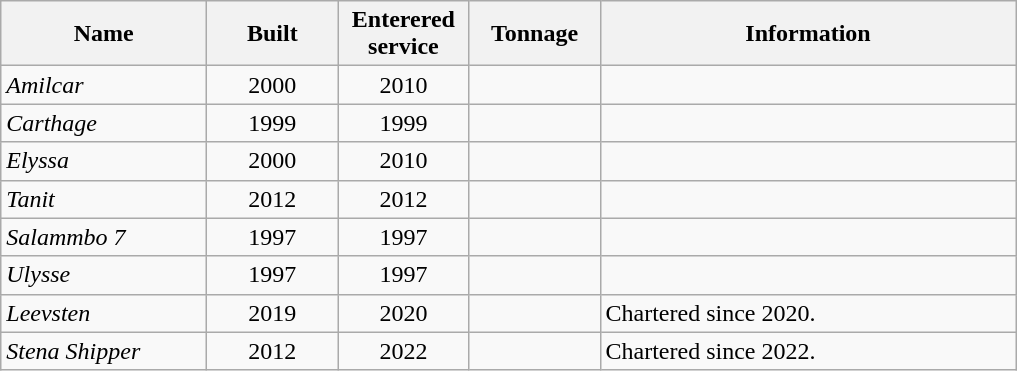<table class="wikitable sortable" border="1">
<tr>
<th scope="col" width="130pt">Name</th>
<th scope="col" width="80pt">Built</th>
<th scope="col" width="80pt">Enterered service</th>
<th scope="col" width="80pt">Tonnage</th>
<th scope="col" width="270pt" class="unsortable">Information</th>
</tr>
<tr>
<td><em>Amilcar</em></td>
<td align="Center">2000</td>
<td align="Center">2010</td>
<td align="Center"></td>
<td></td>
</tr>
<tr>
<td><em>Carthage</em></td>
<td align="Center">1999</td>
<td align="Center">1999</td>
<td align="Center"></td>
<td></td>
</tr>
<tr>
<td><em>Elyssa</em></td>
<td align="Center">2000</td>
<td align="Center">2010</td>
<td align="Center"></td>
<td></td>
</tr>
<tr>
<td><em>Tanit</em></td>
<td align="Center">2012</td>
<td align="Center">2012</td>
<td align="Center"></td>
<td></td>
</tr>
<tr>
<td><em>Salammbo 7</em></td>
<td align="Center">1997</td>
<td align="Center">1997</td>
<td align="Center"></td>
<td></td>
</tr>
<tr>
<td><em>Ulysse</em></td>
<td align="Center">1997</td>
<td align="Center">1997</td>
<td align="Center"></td>
<td></td>
</tr>
<tr>
<td><em>Leevsten</em></td>
<td align="Center">2019</td>
<td align="Center">2020</td>
<td align="Center"></td>
<td>Chartered since 2020.</td>
</tr>
<tr>
<td><em>Stena Shipper</em></td>
<td align="Center">2012</td>
<td align="Center">2022</td>
<td align="Center"></td>
<td>Chartered since 2022.</td>
</tr>
</table>
